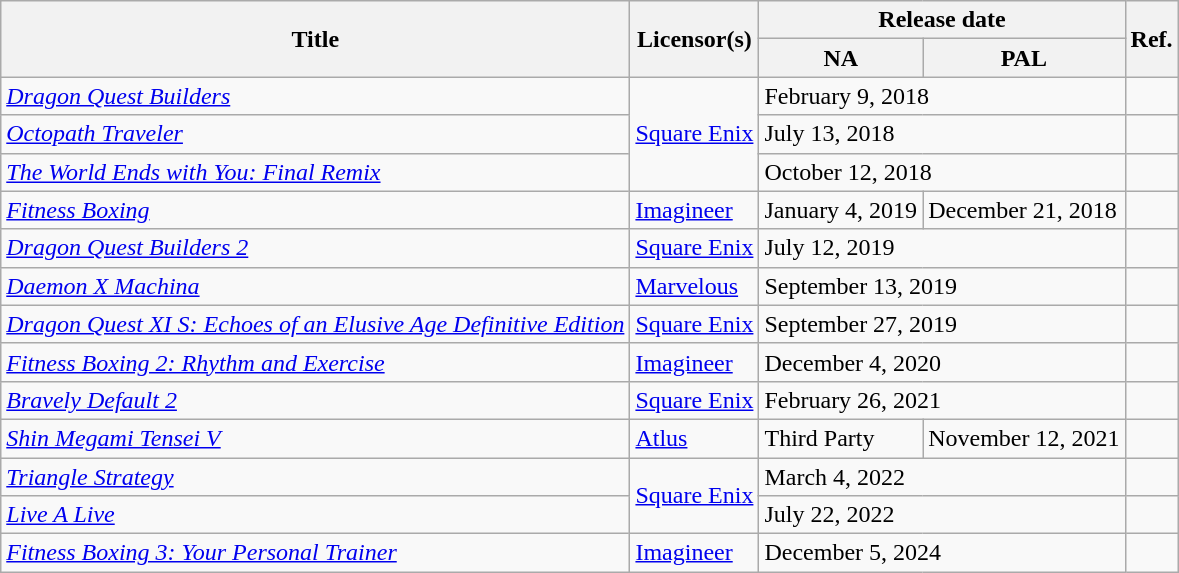<table class="wikitable sortable">
<tr>
<th rowspan="2">Title</th>
<th rowspan="2">Licensor(s)</th>
<th colspan="2">Release date</th>
<th rowspan="2"><abbr>Ref.</abbr></th>
</tr>
<tr>
<th><abbr>NA</abbr></th>
<th><abbr>PAL</abbr></th>
</tr>
<tr>
<td><em><a href='#'>Dragon Quest Builders</a></em></td>
<td rowspan="3"><a href='#'>Square Enix</a></td>
<td colspan="2">February 9, 2018</td>
<td></td>
</tr>
<tr>
<td><em><a href='#'>Octopath Traveler</a></em></td>
<td colspan="2">July 13, 2018</td>
<td></td>
</tr>
<tr>
<td><em><a href='#'>The World Ends with You: Final Remix</a></em></td>
<td colspan="2">October 12, 2018</td>
<td></td>
</tr>
<tr>
<td><em><a href='#'>Fitness Boxing</a></em></td>
<td><a href='#'>Imagineer</a></td>
<td>January 4, 2019</td>
<td>December 21, 2018</td>
<td></td>
</tr>
<tr>
<td><em><a href='#'>Dragon Quest Builders 2</a></em></td>
<td><a href='#'>Square Enix</a></td>
<td colspan="2">July 12, 2019</td>
<td></td>
</tr>
<tr>
<td><em><a href='#'>Daemon X Machina</a></em></td>
<td><a href='#'>Marvelous</a></td>
<td colspan="2">September 13, 2019</td>
<td></td>
</tr>
<tr>
<td><em><a href='#'>Dragon Quest XI S: Echoes of an Elusive Age Definitive Edition</a></em></td>
<td><a href='#'>Square Enix</a></td>
<td colspan="2">September 27, 2019</td>
<td></td>
</tr>
<tr>
<td><em><a href='#'>Fitness Boxing 2: Rhythm and Exercise</a></em></td>
<td><a href='#'>Imagineer</a></td>
<td colspan="2">December 4, 2020</td>
<td></td>
</tr>
<tr>
<td><em><a href='#'>Bravely Default 2</a></em></td>
<td><a href='#'>Square Enix</a></td>
<td colspan="2">February 26, 2021</td>
<td></td>
</tr>
<tr>
<td><em><a href='#'>Shin Megami Tensei V</a></em></td>
<td><a href='#'>Atlus</a></td>
<td>Third Party</td>
<td>November 12, 2021</td>
<td></td>
</tr>
<tr>
<td><em><a href='#'>Triangle Strategy</a></em></td>
<td rowspan="2"><a href='#'>Square Enix</a></td>
<td colspan="2">March 4, 2022</td>
<td></td>
</tr>
<tr>
<td><em><a href='#'>Live A Live</a></em></td>
<td colspan="2">July 22, 2022</td>
<td></td>
</tr>
<tr>
<td><em><a href='#'>Fitness Boxing 3: Your Personal Trainer</a></em></td>
<td><a href='#'>Imagineer</a></td>
<td colspan="2">December 5, 2024</td>
<td></td>
</tr>
</table>
